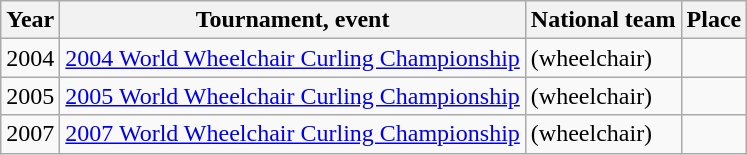<table class="wikitable">
<tr>
<th scope="col">Year</th>
<th scope="col">Tournament, event</th>
<th scope="col">National team</th>
<th scope="col">Place</th>
</tr>
<tr>
<td>2004</td>
<td><a href='#'>2004 World Wheelchair Curling Championship</a></td>
<td> (wheelchair)</td>
<td></td>
</tr>
<tr>
<td>2005</td>
<td><a href='#'>2005 World Wheelchair Curling Championship</a></td>
<td> (wheelchair)</td>
<td></td>
</tr>
<tr>
<td>2007</td>
<td><a href='#'>2007 World Wheelchair Curling Championship</a></td>
<td> (wheelchair)</td>
<td></td>
</tr>
</table>
